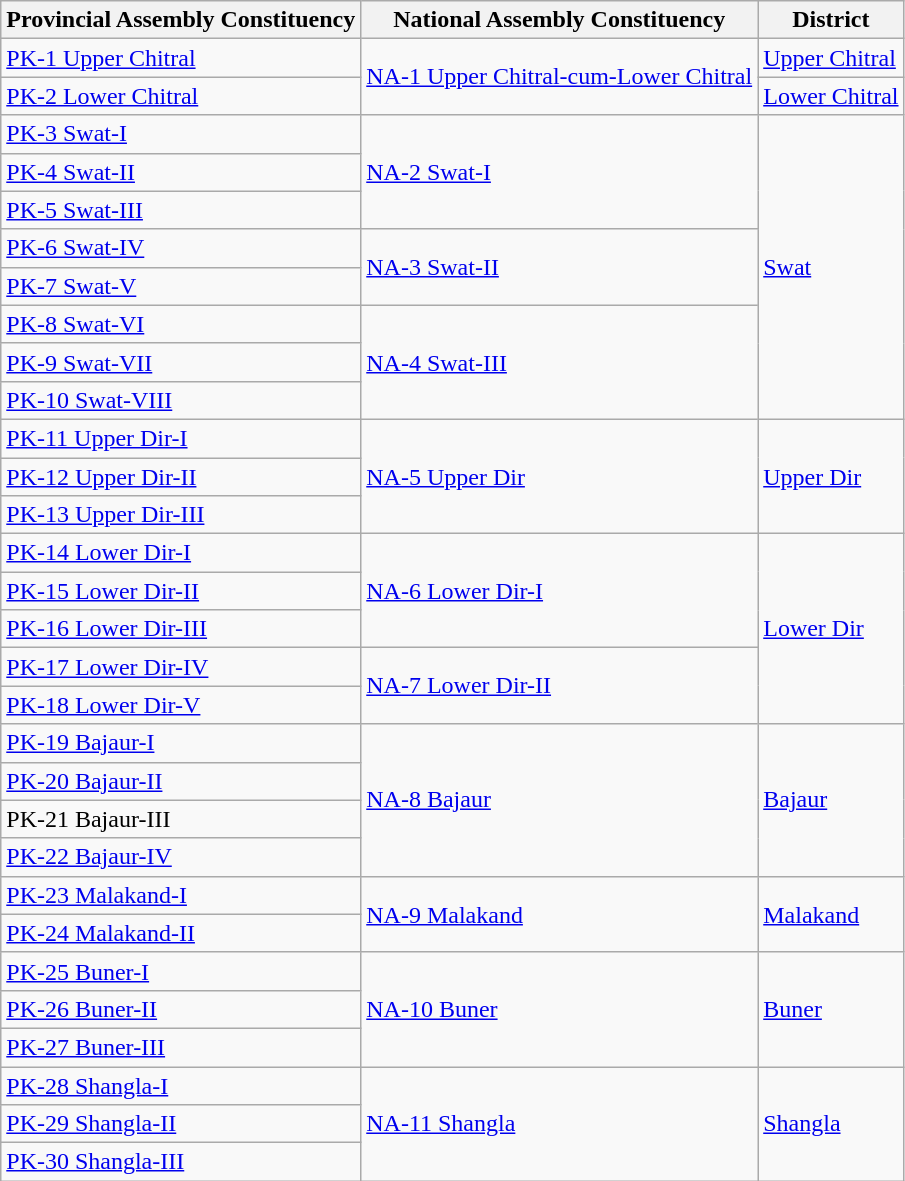<table class="wikitable sortable static-row-numbers static-row-header-hash">
<tr>
<th>Provincial Assembly Constituency</th>
<th>National Assembly Constituency</th>
<th>District</th>
</tr>
<tr>
<td><a href='#'>PK-1 Upper Chitral</a></td>
<td rowspan="2"><a href='#'>NA-1 Upper Chitral-cum-Lower Chitral</a></td>
<td><a href='#'>Upper Chitral</a></td>
</tr>
<tr>
<td><a href='#'>PK-2 Lower Chitral</a></td>
<td><a href='#'>Lower Chitral</a></td>
</tr>
<tr>
<td><a href='#'>PK-3 Swat-I</a></td>
<td rowspan="3"><a href='#'>NA-2 Swat-I</a></td>
<td rowspan="8"><a href='#'>Swat</a></td>
</tr>
<tr>
<td><a href='#'>PK-4 Swat-II</a></td>
</tr>
<tr>
<td><a href='#'>PK-5 Swat-III</a></td>
</tr>
<tr>
<td><a href='#'>PK-6 Swat-IV</a></td>
<td rowspan="2"><a href='#'>NA-3 Swat-II</a></td>
</tr>
<tr>
<td><a href='#'>PK-7 Swat-V</a></td>
</tr>
<tr>
<td><a href='#'>PK-8 Swat-VI</a></td>
<td rowspan="3"><a href='#'>NA-4 Swat-III</a></td>
</tr>
<tr>
<td><a href='#'>PK-9 Swat-VII</a></td>
</tr>
<tr>
<td><a href='#'>PK-10 Swat-VIII</a></td>
</tr>
<tr>
<td><a href='#'>PK-11 Upper Dir-I</a></td>
<td rowspan="3"><a href='#'>NA-5 Upper Dir</a></td>
<td rowspan="3"><a href='#'>Upper Dir</a></td>
</tr>
<tr>
<td><a href='#'>PK-12 Upper Dir-II</a></td>
</tr>
<tr>
<td><a href='#'>PK-13 Upper Dir-III</a></td>
</tr>
<tr>
<td><a href='#'>PK-14 Lower Dir-I</a></td>
<td rowspan="3"><a href='#'>NA-6 Lower Dir-I</a></td>
<td rowspan="5"><a href='#'>Lower Dir</a></td>
</tr>
<tr>
<td><a href='#'>PK-15 Lower Dir-II</a></td>
</tr>
<tr>
<td><a href='#'>PK-16 Lower Dir-III</a></td>
</tr>
<tr>
<td><a href='#'>PK-17 Lower Dir-IV</a></td>
<td rowspan="2"><a href='#'>NA-7 Lower Dir-II</a></td>
</tr>
<tr>
<td><a href='#'>PK-18 Lower Dir-V</a></td>
</tr>
<tr>
<td><a href='#'>PK-19 Bajaur-I</a></td>
<td rowspan="4"><a href='#'>NA-8 Bajaur</a></td>
<td rowspan="4"><a href='#'>Bajaur</a></td>
</tr>
<tr>
<td><a href='#'>PK-20 Bajaur-II</a></td>
</tr>
<tr>
<td>PK-21 Bajaur-III</td>
</tr>
<tr>
<td><a href='#'>PK-22 Bajaur-IV</a></td>
</tr>
<tr>
<td><a href='#'>PK-23 Malakand-I</a></td>
<td rowspan="2"><a href='#'>NA-9 Malakand</a></td>
<td rowspan="2"><a href='#'>Malakand</a></td>
</tr>
<tr>
<td><a href='#'>PK-24 Malakand-II</a></td>
</tr>
<tr>
<td><a href='#'>PK-25 Buner-I</a></td>
<td rowspan="3"><a href='#'>NA-10 Buner</a></td>
<td rowspan="3"><a href='#'>Buner</a></td>
</tr>
<tr>
<td><a href='#'>PK-26 Buner-II</a></td>
</tr>
<tr>
<td><a href='#'>PK-27 Buner-III</a></td>
</tr>
<tr>
<td><a href='#'>PK-28 Shangla-I</a></td>
<td rowspan="3"><a href='#'>NA-11 Shangla</a></td>
<td rowspan="3"><a href='#'>Shangla</a></td>
</tr>
<tr>
<td><a href='#'>PK-29 Shangla-II</a></td>
</tr>
<tr>
<td><a href='#'>PK-30 Shangla-III</a></td>
</tr>
</table>
